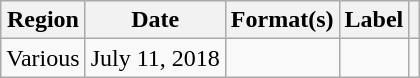<table class="wikitable plainrowheaders">
<tr>
<th scope="col">Region</th>
<th scope="col">Date</th>
<th scope="col">Format(s)</th>
<th scope="col">Label</th>
<th scope="col"></th>
</tr>
<tr>
<td>Various</td>
<td>July 11, 2018</td>
<td></td>
<td></td>
<td></td>
</tr>
</table>
